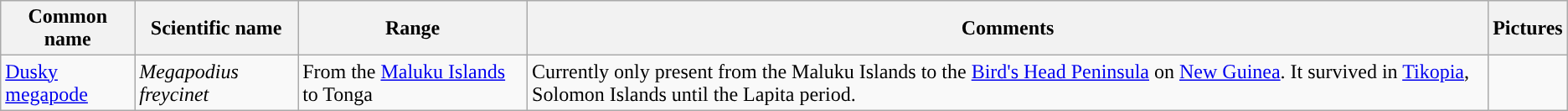<table class="wikitable">
<tr>
<th>Common name</th>
<th>Scientific name</th>
<th>Range</th>
<th class="unsortable">Comments</th>
<th class="unsortable">Pictures</th>
</tr>
<tr>
<td><a href='#'>Dusky megapode</a></td>
<td><em>Megapodius freycinet</em></td>
<td>From the <a href='#'>Maluku Islands</a> to Tonga</td>
<td>Currently only present from the Maluku Islands to the <a href='#'>Bird's Head Peninsula</a> on <a href='#'>New Guinea</a>. It survived in <a href='#'>Tikopia</a>, Solomon Islands until the Lapita period.</td>
<td></td>
</tr>
</table>
